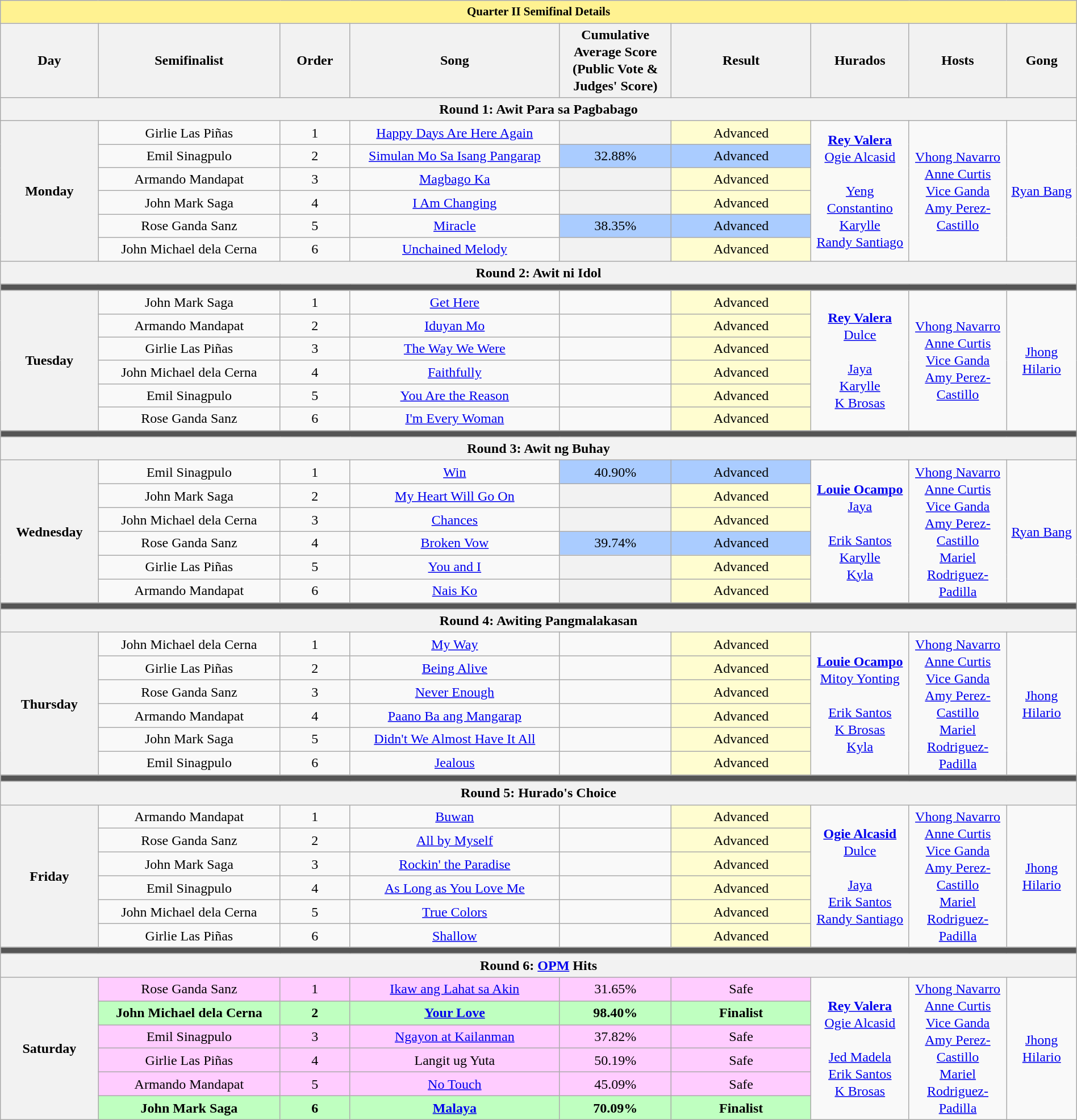<table class="wikitable mw-collapsible mw-collapsed style=" style="text-align:center;line-height:20px;width:100%" text-align:center">
<tr>
<th colspan="9" style="background-color:#fff291;font-size:14px">Quarter II Semifinal Details</th>
</tr>
<tr>
<th width="07%">Day</th>
<th width="13%">Semifinalist</th>
<th width="05%">Order</th>
<th width="15%">Song</th>
<th width="08%">Cumulative Average Score (Public Vote & Judges' Score)</th>
<th width="10%">Result</th>
<th width="07%">Hurados</th>
<th width="07%">Hosts</th>
<th width="05%">Gong</th>
</tr>
<tr>
<th colspan="9">Round 1: Awit Para sa Pagbabago<br> <small></small></th>
</tr>
<tr>
<th rowspan="6">Monday<br><small></small></th>
<td>Girlie Las Piñas</td>
<td>1</td>
<td><a href='#'>Happy Days Are Here Again</a></td>
<th><small></small></th>
<td style="background-color:#fffdd0">Advanced</td>
<td rowspan="6"><strong><a href='#'>Rey Valera</a><br></strong><a href='#'>Ogie Alcasid</a><br><br><a href='#'>Yeng Constantino</a><br> 
<a href='#'>Karylle</a><br> 
<a href='#'>Randy Santiago</a></td>
<td rowspan="6"><a href='#'>Vhong Navarro</a><br><a href='#'>Anne Curtis</a><br><a href='#'>Vice Ganda</a><br><a href='#'>Amy Perez-Castillo</a></td>
<td rowspan="6"><a href='#'>Ryan Bang</a></td>
</tr>
<tr>
<td>Emil Sinagpulo</td>
<td>2</td>
<td><a href='#'>Simulan Mo Sa Isang Pangarap</a></td>
<td style="background-color:#aaccff">32.88%</td>
<td style="background-color:#aaccff">Advanced</td>
</tr>
<tr>
<td>Armando Mandapat</td>
<td>3</td>
<td><a href='#'>Magbago Ka</a></td>
<th><small></small></th>
<td style="background-color:#fffdd0">Advanced</td>
</tr>
<tr>
<td>John Mark Saga</td>
<td>4</td>
<td><a href='#'>I Am Changing</a></td>
<th><small></small></th>
<td style="background-color:#fffdd0">Advanced</td>
</tr>
<tr>
<td>Rose Ganda Sanz</td>
<td>5</td>
<td><a href='#'>Miracle</a></td>
<td style="background-color:#aaccff">38.35%</td>
<td style="background-color:#aaccff">Advanced</td>
</tr>
<tr>
<td>John Michael dela Cerna</td>
<td>6</td>
<td><a href='#'>Unchained Melody</a></td>
<th><small></small></th>
<td style="background-color:#fffdd0">Advanced</td>
</tr>
<tr>
<th colspan="9">Round 2: Awit ni Idol <br> <small></small></th>
</tr>
<tr>
<th colspan="9" style="background:#555;"></th>
</tr>
<tr>
<th rowspan="6">Tuesday<br><small></small></th>
<td>John Mark Saga</td>
<td>1</td>
<td><a href='#'>Get Here</a></td>
<td></td>
<td style="background-color:#fffdd0">Advanced</td>
<td rowspan="6"><strong><a href='#'>Rey Valera</a><br></strong><a href='#'>Dulce</a><br><br><a href='#'>Jaya</a><br> 
<a href='#'>Karylle</a><br> 
<a href='#'>K Brosas</a></td>
<td rowspan="6"><a href='#'>Vhong Navarro</a><br><a href='#'>Anne Curtis</a><br><a href='#'>Vice Ganda</a><br><a href='#'>Amy Perez-Castillo</a></td>
<td rowspan="6"><a href='#'>Jhong Hilario</a></td>
</tr>
<tr>
<td>Armando Mandapat</td>
<td>2</td>
<td><a href='#'>Iduyan Mo</a></td>
<td></td>
<td style="background-color:#fffdd0">Advanced</td>
</tr>
<tr>
<td>Girlie Las Piñas</td>
<td>3</td>
<td><a href='#'>The Way We Were</a></td>
<td></td>
<td style="background-color:#fffdd0">Advanced</td>
</tr>
<tr>
<td>John Michael dela Cerna</td>
<td>4</td>
<td><a href='#'>Faithfully</a></td>
<td></td>
<td style="background-color:#fffdd0">Advanced</td>
</tr>
<tr>
<td>Emil Sinagpulo</td>
<td>5</td>
<td><a href='#'>You Are the Reason</a></td>
<td></td>
<td style="background-color:#fffdd0">Advanced</td>
</tr>
<tr>
<td>Rose Ganda Sanz</td>
<td>6</td>
<td><a href='#'>I'm Every Woman</a></td>
<td></td>
<td style="background-color:#fffdd0">Advanced</td>
</tr>
<tr>
<th colspan="9" style="background:#555;"></th>
</tr>
<tr>
<th colspan="9">Round 3: Awit ng Buhay <br><small></small></th>
</tr>
<tr>
<th rowspan="6">Wednesday<br><small></small></th>
<td>Emil Sinagpulo</td>
<td>1</td>
<td><a href='#'>Win</a></td>
<td style="background-color:#aaccff">40.90%</td>
<td style="background-color:#aaccff">Advanced</td>
<td rowspan="6"><strong><a href='#'>Louie Ocampo</a><br></strong><a href='#'>Jaya</a><br><br><a href='#'>Erik Santos</a><br> 
<a href='#'>Karylle</a><br> 
<a href='#'>Kyla</a></td>
<td rowspan="6"><a href='#'>Vhong Navarro</a><br><a href='#'>Anne Curtis</a><br><a href='#'>Vice Ganda</a><br><a href='#'>Amy Perez-Castillo</a><br><a href='#'>Mariel Rodriguez-Padilla</a></td>
<td rowspan="6"><a href='#'>Ryan Bang</a></td>
</tr>
<tr>
<td>John Mark Saga</td>
<td>2</td>
<td><a href='#'>My Heart Will Go On</a></td>
<th><small></small></th>
<td style="background-color:#fffdd0">Advanced</td>
</tr>
<tr>
<td>John Michael dela Cerna</td>
<td>3</td>
<td><a href='#'>Chances</a></td>
<th><small></small></th>
<td style="background-color:#fffdd0">Advanced</td>
</tr>
<tr>
<td>Rose Ganda Sanz</td>
<td>4</td>
<td><a href='#'>Broken Vow</a></td>
<td style="background-color:#aaccff">39.74%</td>
<td style="background-color:#aaccff">Advanced</td>
</tr>
<tr>
<td>Girlie Las Piñas</td>
<td>5</td>
<td><a href='#'>You and I</a></td>
<th><small></small></th>
<td style="background-color:#fffdd0">Advanced</td>
</tr>
<tr>
<td>Armando Mandapat</td>
<td>6</td>
<td><a href='#'>Nais Ko</a></td>
<th><small></small></th>
<td style="background-color:#fffdd0">Advanced</td>
</tr>
<tr>
<th colspan="9" style="background:#555;"></th>
</tr>
<tr>
<th colspan="9">Round 4: Awiting Pangmalakasan <br><small></small></th>
</tr>
<tr>
<th rowspan="6">Thursday<br><small></small></th>
<td>John Michael dela Cerna</td>
<td>1</td>
<td><a href='#'>My Way</a></td>
<td></td>
<td style="background-color:#fffdd0">Advanced</td>
<td rowspan="6"><strong><a href='#'>Louie Ocampo</a><br></strong><a href='#'>Mitoy Yonting</a><br><br><a href='#'>Erik Santos</a><br> 
<a href='#'>K Brosas</a><br> 
<a href='#'>Kyla</a></td>
<td rowspan="6"><a href='#'>Vhong Navarro</a><br><a href='#'>Anne Curtis</a><br><a href='#'>Vice Ganda</a><br><a href='#'>Amy Perez-Castillo</a><br><a href='#'>Mariel Rodriguez-Padilla</a></td>
<td rowspan="6"><a href='#'>Jhong Hilario</a></td>
</tr>
<tr>
<td>Girlie Las Piñas</td>
<td>2</td>
<td><a href='#'>Being Alive</a></td>
<td></td>
<td style="background-color:#fffdd0">Advanced</td>
</tr>
<tr>
<td>Rose Ganda Sanz</td>
<td>3</td>
<td><a href='#'>Never Enough</a></td>
<td></td>
<td style="background-color:#fffdd0">Advanced</td>
</tr>
<tr>
<td>Armando Mandapat</td>
<td>4</td>
<td><a href='#'>Paano Ba ang Mangarap</a></td>
<td></td>
<td style="background-color:#fffdd0">Advanced</td>
</tr>
<tr>
<td>John Mark Saga</td>
<td>5</td>
<td><a href='#'>Didn't We Almost Have It All</a></td>
<td></td>
<td style="background-color:#fffdd0">Advanced</td>
</tr>
<tr>
<td>Emil Sinagpulo</td>
<td>6</td>
<td><a href='#'>Jealous</a></td>
<td></td>
<td style="background-color:#fffdd0">Advanced</td>
</tr>
<tr>
<th colspan="9" style="background:#555;"></th>
</tr>
<tr>
<th colspan="9">Round 5: Hurado's Choice <br> <small></small></th>
</tr>
<tr>
<th rowspan="6">Friday<br><small></small></th>
<td>Armando Mandapat</td>
<td>1</td>
<td><a href='#'>Buwan</a></td>
<td></td>
<td style="background-color:#fffdd0">Advanced</td>
<td rowspan="6"><strong><a href='#'>Ogie Alcasid</a><br></strong><a href='#'>Dulce</a><br><br><a href='#'>Jaya</a><br> 
<a href='#'>Erik Santos</a><br> 
<a href='#'>Randy Santiago</a></td>
<td rowspan="6"><a href='#'>Vhong Navarro</a><br><a href='#'>Anne Curtis</a><br><a href='#'>Vice Ganda</a><br><a href='#'>Amy Perez-Castillo</a><br><a href='#'>Mariel Rodriguez-Padilla</a></td>
<td rowspan="6"><a href='#'>Jhong Hilario</a></td>
</tr>
<tr>
<td>Rose Ganda Sanz</td>
<td>2</td>
<td><a href='#'>All by Myself</a></td>
<td></td>
<td style="background-color:#fffdd0">Advanced</td>
</tr>
<tr>
<td>John Mark Saga</td>
<td>3</td>
<td><a href='#'>Rockin' the Paradise</a></td>
<td></td>
<td style="background-color:#fffdd0">Advanced</td>
</tr>
<tr>
<td>Emil Sinagpulo</td>
<td>4</td>
<td><a href='#'>As Long as You Love Me</a></td>
<td></td>
<td style="background-color:#fffdd0">Advanced</td>
</tr>
<tr>
<td>John Michael dela Cerna</td>
<td>5</td>
<td><a href='#'>True Colors</a></td>
<td></td>
<td style="background-color:#fffdd0">Advanced</td>
</tr>
<tr>
<td>Girlie Las Piñas</td>
<td>6</td>
<td><a href='#'>Shallow</a></td>
<td></td>
<td style="background-color:#fffdd0">Advanced</td>
</tr>
<tr>
<th colspan="9" style="background:#555;"></th>
</tr>
<tr>
<th colspan="9">Round 6: <a href='#'>OPM</a> Hits</th>
</tr>
<tr>
<th rowspan="6">Saturday<br><small></small></th>
<td style="background-color:#ffccff;">Rose Ganda Sanz</td>
<td style="background-color:#ffccff;">1</td>
<td style="background-color:#ffccff;"><a href='#'>Ikaw ang Lahat sa Akin</a></td>
<td style="background-color:#ffccff;">31.65%</td>
<td style="background-color:#ffccff;">Safe</td>
<td rowspan="6"><strong><a href='#'>Rey Valera</a><br></strong><a href='#'>Ogie Alcasid</a><br><br><a href='#'>Jed Madela</a><br> 
<a href='#'>Erik Santos</a><br> 
<a href='#'>K Brosas</a></td>
<td rowspan="6"><a href='#'>Vhong Navarro</a><br><a href='#'>Anne Curtis</a><br><a href='#'>Vice Ganda</a><br><a href='#'>Amy Perez-Castillo</a><br><a href='#'>Mariel Rodriguez-Padilla</a></td>
<td rowspan="6"><a href='#'>Jhong Hilario</a></td>
</tr>
<tr>
<td style="background-color:#BFFFC0;"><strong>John Michael dela Cerna</strong></td>
<td style="background-color:#BFFFC0;"><strong>2</strong></td>
<td style="background-color:#BFFFC0;"><strong><a href='#'>Your Love</a></strong></td>
<td style="background-color:#BFFFC0;"><strong>98.40%</strong></td>
<td style="background-color:#BFFFC0;"><strong>Finalist</strong></td>
</tr>
<tr>
<td style="background-color:#ffccff;">Emil Sinagpulo</td>
<td style="background-color:#ffccff;">3</td>
<td style="background-color:#ffccff;"><a href='#'>Ngayon at Kailanman</a></td>
<td style="background-color:#ffccff;">37.82%</td>
<td style="background-color:#ffccff;">Safe</td>
</tr>
<tr>
<td style="background-color:#ffccff;">Girlie Las Piñas</td>
<td style="background-color:#ffccff;">4</td>
<td style="background-color:#ffccff;">Langit ug Yuta</td>
<td style="background-color:#ffccff;">50.19%</td>
<td style="background-color:#ffccff;">Safe</td>
</tr>
<tr>
<td style="background-color:#ffccff;">Armando Mandapat</td>
<td style="background-color:#ffccff;">5</td>
<td style="background-color:#ffccff;"><a href='#'>No Touch</a></td>
<td style="background-color:#ffccff;">45.09%</td>
<td style="background-color:#ffccff;">Safe</td>
</tr>
<tr>
<td style="background-color:#BFFFC0;"><strong>John Mark Saga</strong></td>
<td style="background-color:#BFFFC0;"><strong>6</strong></td>
<td style="background-color:#BFFFC0;"><strong><a href='#'>Malaya</a></strong></td>
<td style="background-color:#BFFFC0;"><strong>70.09%</strong></td>
<td style="background-color:#BFFFC0;"><strong>Finalist</strong></td>
</tr>
</table>
